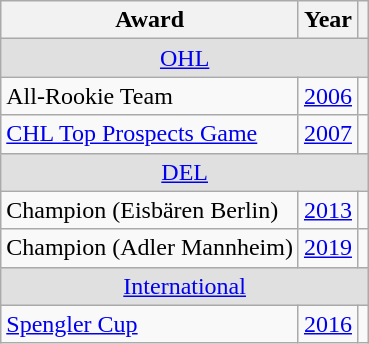<table class="wikitable">
<tr>
<th>Award</th>
<th>Year</th>
<th></th>
</tr>
<tr ALIGN="center" bgcolor="#e0e0e0">
<td colspan="3"><a href='#'>OHL</a></td>
</tr>
<tr>
<td>All-Rookie Team</td>
<td><a href='#'>2006</a></td>
<td></td>
</tr>
<tr>
<td><a href='#'>CHL Top Prospects Game</a></td>
<td><a href='#'>2007</a></td>
<td></td>
</tr>
<tr ALIGN="center" bgcolor="#e0e0e0">
<td colspan="3"><a href='#'>DEL</a></td>
</tr>
<tr>
<td>Champion (Eisbären Berlin)</td>
<td><a href='#'>2013</a></td>
<td></td>
</tr>
<tr>
<td>Champion (Adler Mannheim)</td>
<td><a href='#'>2019</a></td>
<td></td>
</tr>
<tr ALIGN="center" bgcolor="#e0e0e0">
<td colspan="3"><a href='#'>International</a></td>
</tr>
<tr>
<td><a href='#'>Spengler Cup</a></td>
<td><a href='#'>2016</a></td>
<td></td>
</tr>
</table>
